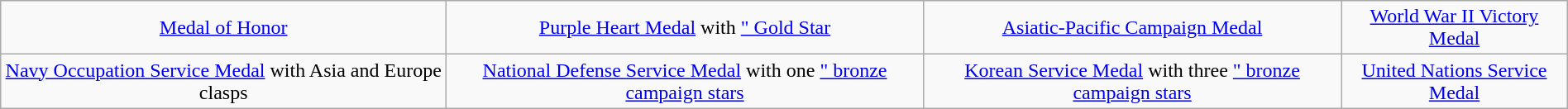<table class="wikitable" style="margin:1em auto; text-align:center;">
<tr>
<td><a href='#'>Medal of Honor</a></td>
<td><a href='#'>Purple Heart Medal</a> with <a href='#'>" Gold Star</a></td>
<td><a href='#'>Asiatic-Pacific Campaign Medal</a></td>
<td><a href='#'>World War II Victory Medal</a></td>
</tr>
<tr>
<td><a href='#'>Navy Occupation Service Medal</a> with Asia and Europe clasps</td>
<td><a href='#'>National Defense Service Medal</a> with one <a href='#'>" bronze campaign stars</a></td>
<td><a href='#'>Korean Service Medal</a> with three <a href='#'>" bronze campaign stars</a></td>
<td><a href='#'>United Nations Service Medal</a></td>
</tr>
</table>
